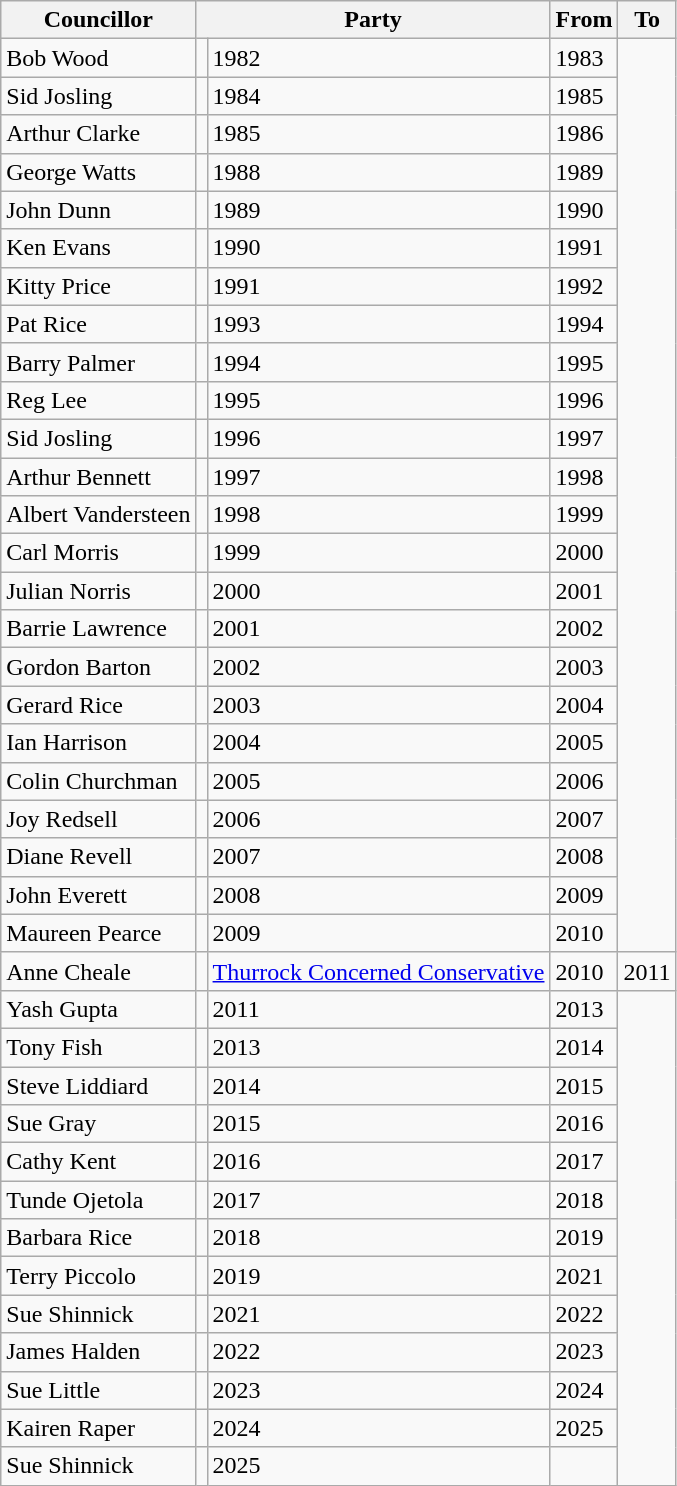<table class=wikitable>
<tr>
<th>Councillor</th>
<th colspan=2>Party</th>
<th>From</th>
<th>To</th>
</tr>
<tr>
<td>Bob Wood</td>
<td></td>
<td>1982</td>
<td>1983</td>
</tr>
<tr>
<td>Sid Josling</td>
<td></td>
<td>1984</td>
<td>1985</td>
</tr>
<tr>
<td>Arthur Clarke</td>
<td></td>
<td>1985</td>
<td>1986</td>
</tr>
<tr>
<td>George Watts</td>
<td></td>
<td>1988</td>
<td>1989</td>
</tr>
<tr>
<td>John Dunn</td>
<td></td>
<td>1989</td>
<td>1990</td>
</tr>
<tr>
<td>Ken Evans</td>
<td></td>
<td>1990</td>
<td>1991</td>
</tr>
<tr>
<td>Kitty Price</td>
<td></td>
<td>1991</td>
<td>1992</td>
</tr>
<tr>
<td>Pat Rice</td>
<td></td>
<td>1993</td>
<td>1994</td>
</tr>
<tr>
<td>Barry Palmer</td>
<td></td>
<td>1994</td>
<td>1995</td>
</tr>
<tr>
<td>Reg Lee</td>
<td></td>
<td>1995</td>
<td>1996</td>
</tr>
<tr>
<td>Sid Josling</td>
<td></td>
<td>1996</td>
<td>1997</td>
</tr>
<tr>
<td>Arthur Bennett</td>
<td></td>
<td>1997</td>
<td>1998</td>
</tr>
<tr>
<td>Albert Vandersteen</td>
<td></td>
<td>1998</td>
<td>1999</td>
</tr>
<tr>
<td>Carl Morris</td>
<td></td>
<td>1999</td>
<td>2000</td>
</tr>
<tr>
<td>Julian Norris</td>
<td></td>
<td>2000</td>
<td>2001</td>
</tr>
<tr>
<td>Barrie Lawrence</td>
<td></td>
<td>2001</td>
<td>2002</td>
</tr>
<tr>
<td>Gordon Barton</td>
<td></td>
<td>2002</td>
<td>2003</td>
</tr>
<tr>
<td>Gerard Rice</td>
<td></td>
<td>2003</td>
<td>2004</td>
</tr>
<tr>
<td>Ian Harrison</td>
<td></td>
<td>2004</td>
<td>2005</td>
</tr>
<tr>
<td>Colin Churchman</td>
<td></td>
<td>2005</td>
<td>2006</td>
</tr>
<tr>
<td>Joy Redsell</td>
<td></td>
<td>2006</td>
<td>2007</td>
</tr>
<tr>
<td>Diane Revell</td>
<td></td>
<td>2007</td>
<td>2008</td>
</tr>
<tr>
<td>John Everett</td>
<td></td>
<td>2008</td>
<td>2009</td>
</tr>
<tr>
<td>Maureen Pearce</td>
<td></td>
<td>2009</td>
<td>2010</td>
</tr>
<tr>
<td>Anne Cheale</td>
<td></td>
<td><a href='#'>Thurrock Concerned Conservative</a></td>
<td>2010</td>
<td>2011</td>
</tr>
<tr>
<td>Yash Gupta</td>
<td></td>
<td>2011</td>
<td>2013</td>
</tr>
<tr>
<td>Tony Fish</td>
<td></td>
<td>2013</td>
<td>2014</td>
</tr>
<tr>
<td>Steve Liddiard</td>
<td></td>
<td>2014</td>
<td>2015</td>
</tr>
<tr>
<td>Sue Gray</td>
<td></td>
<td>2015</td>
<td>2016</td>
</tr>
<tr>
<td>Cathy Kent</td>
<td></td>
<td>2016</td>
<td>2017</td>
</tr>
<tr>
<td>Tunde Ojetola</td>
<td></td>
<td>2017</td>
<td>2018</td>
</tr>
<tr>
<td>Barbara Rice</td>
<td></td>
<td>2018</td>
<td>2019</td>
</tr>
<tr>
<td>Terry Piccolo</td>
<td></td>
<td>2019</td>
<td>2021</td>
</tr>
<tr>
<td>Sue Shinnick</td>
<td></td>
<td>2021</td>
<td>2022</td>
</tr>
<tr>
<td>James Halden</td>
<td></td>
<td>2022</td>
<td>2023</td>
</tr>
<tr>
<td>Sue Little</td>
<td></td>
<td>2023</td>
<td>2024</td>
</tr>
<tr>
<td>Kairen Raper</td>
<td></td>
<td>2024</td>
<td>2025</td>
</tr>
<tr>
<td>Sue Shinnick</td>
<td></td>
<td>2025</td>
<td></td>
</tr>
</table>
